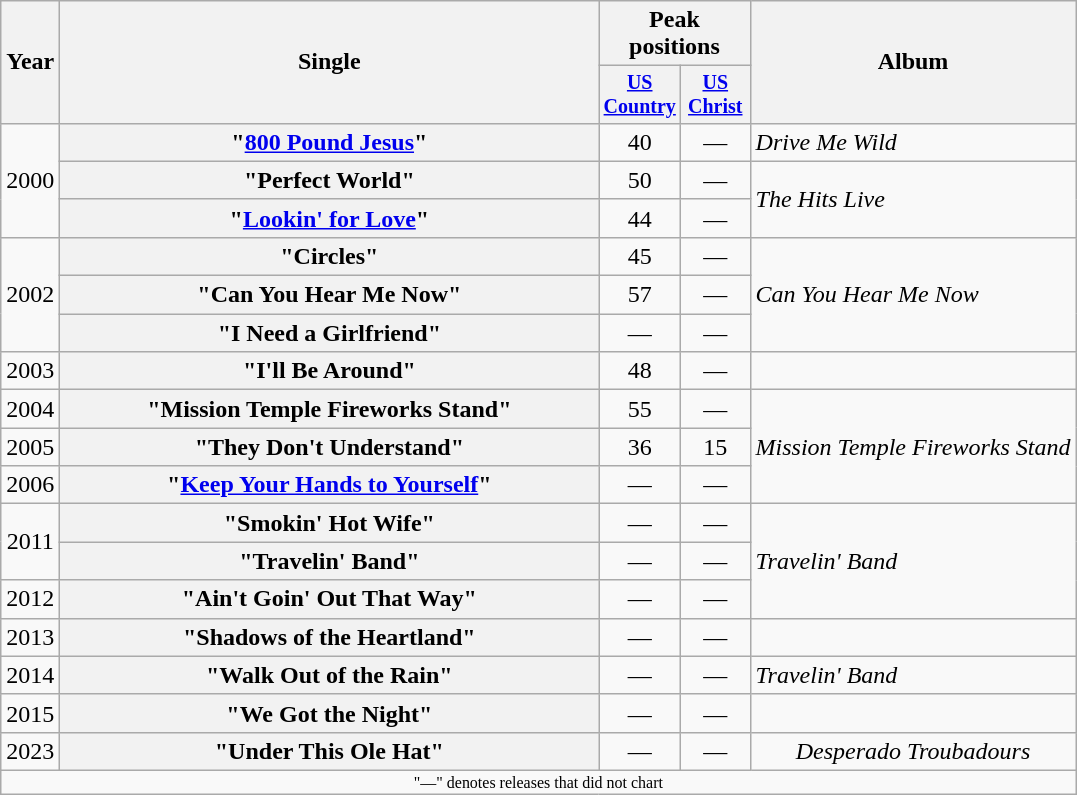<table class="wikitable plainrowheaders" style="text-align:center;">
<tr>
<th rowspan="2">Year</th>
<th rowspan="2" style="width:22em;">Single</th>
<th colspan="2">Peak<br>positions</th>
<th rowspan="2">Album</th>
</tr>
<tr style="font-size:smaller;">
<th width="40"><a href='#'>US Country</a><br></th>
<th width="40"><a href='#'>US Christ</a><br></th>
</tr>
<tr>
<td rowspan="3">2000</td>
<th scope="row">"<a href='#'>800 Pound Jesus</a>"</th>
<td>40</td>
<td>—</td>
<td align="left"><em>Drive Me Wild</em></td>
</tr>
<tr>
<th scope="row">"Perfect World"</th>
<td>50</td>
<td>—</td>
<td align="left" rowspan="2"><em>The Hits Live</em></td>
</tr>
<tr>
<th scope="row">"<a href='#'>Lookin' for Love</a>"</th>
<td>44</td>
<td>—</td>
</tr>
<tr>
<td rowspan="3">2002</td>
<th scope="row">"Circles"</th>
<td>45</td>
<td>—</td>
<td align="left" rowspan="3"><em>Can You Hear Me Now</em></td>
</tr>
<tr>
<th scope="row">"Can You Hear Me Now"</th>
<td>57</td>
<td>—</td>
</tr>
<tr>
<th scope="row">"I Need a Girlfriend"</th>
<td>—</td>
<td>—</td>
</tr>
<tr>
<td>2003</td>
<th scope="row">"I'll Be Around"</th>
<td>48</td>
<td>—</td>
<td></td>
</tr>
<tr>
<td>2004</td>
<th scope="row">"Mission Temple Fireworks Stand"<br></th>
<td>55</td>
<td>—</td>
<td align="left" rowspan="3"><em>Mission Temple Fireworks Stand</em></td>
</tr>
<tr>
<td>2005</td>
<th scope="row">"They Don't Understand"</th>
<td>36</td>
<td>15</td>
</tr>
<tr>
<td>2006</td>
<th scope="row">"<a href='#'>Keep Your Hands to Yourself</a>"</th>
<td>—</td>
<td>—</td>
</tr>
<tr>
<td rowspan="2">2011</td>
<th scope="row">"Smokin' Hot Wife"</th>
<td>—</td>
<td>—</td>
<td align="left" rowspan="3"><em>Travelin' Band</em></td>
</tr>
<tr>
<th scope="row">"Travelin' Band"</th>
<td>—</td>
<td>—</td>
</tr>
<tr>
<td>2012</td>
<th scope="row">"Ain't Goin' Out That Way"</th>
<td>—</td>
<td>—</td>
</tr>
<tr>
<td>2013</td>
<th scope="row">"Shadows of the Heartland"</th>
<td>—</td>
<td>—</td>
<td></td>
</tr>
<tr>
<td>2014</td>
<th scope="row">"Walk Out of the Rain"</th>
<td>—</td>
<td>—</td>
<td align="left"><em>Travelin' Band</em></td>
</tr>
<tr>
<td>2015</td>
<th scope="row">"We Got the Night"</th>
<td>—</td>
<td>—</td>
<td></td>
</tr>
<tr>
<td>2023</td>
<th scope="row">"Under This Ole Hat"</th>
<td>—</td>
<td>—</td>
<td><em>Desperado Troubadours</em></td>
</tr>
<tr>
<td colspan="5" style="font-size:8pt">"—" denotes releases that did not chart</td>
</tr>
</table>
